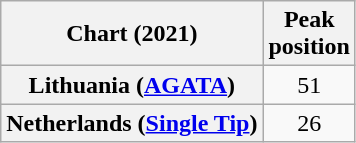<table class="wikitable sortable plainrowheaders" style="text-align:center;">
<tr>
<th>Chart (2021)</th>
<th>Peak<br>position</th>
</tr>
<tr>
<th scope="row">Lithuania (<a href='#'>AGATA</a>)</th>
<td>51</td>
</tr>
<tr>
<th scope="row">Netherlands (<a href='#'>Single Tip</a>)</th>
<td>26</td>
</tr>
</table>
